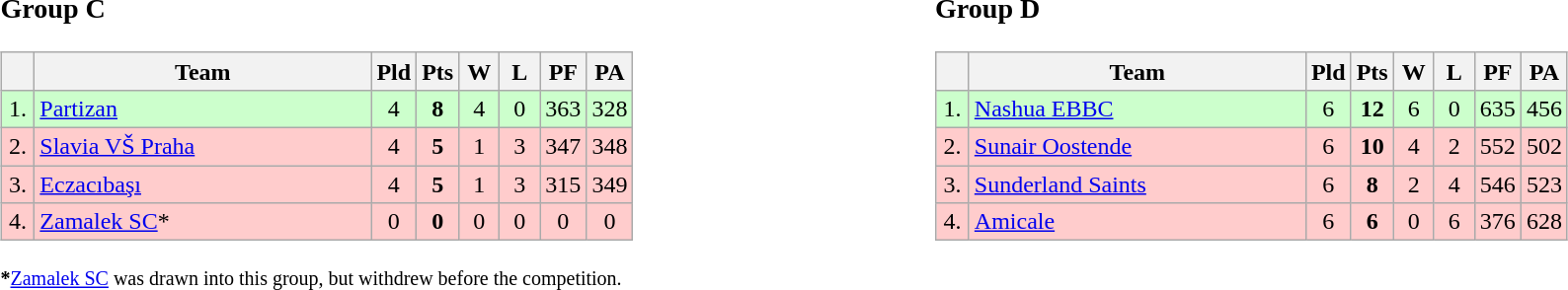<table>
<tr>
<td style="vertical-align:top; width:33%;"><br><h3>Group C</h3><table class="wikitable" style="text-align:center">
<tr>
<th width=15></th>
<th width=220>Team</th>
<th width=20>Pld</th>
<th width=20>Pts</th>
<th width=20>W</th>
<th width=20>L</th>
<th width=20>PF</th>
<th width=20>PA</th>
</tr>
<tr style="background: #ccffcc;">
<td>1.</td>
<td align=left> <a href='#'>Partizan</a></td>
<td>4</td>
<td><strong>8</strong></td>
<td>4</td>
<td>0</td>
<td>363</td>
<td>328</td>
</tr>
<tr style="background: #ffcccc;">
<td>2.</td>
<td align=left> <a href='#'>Slavia VŠ Praha</a></td>
<td>4</td>
<td><strong>5</strong></td>
<td>1</td>
<td>3</td>
<td>347</td>
<td>348</td>
</tr>
<tr style="background: #ffcccc;">
<td>3.</td>
<td align=left> <a href='#'>Eczacıbaşı</a></td>
<td>4</td>
<td><strong>5</strong></td>
<td>1</td>
<td>3</td>
<td>315</td>
<td>349</td>
</tr>
<tr style="background: #ffcccc;">
<td>4.</td>
<td align=left> <a href='#'>Zamalek SC</a>*</td>
<td>0</td>
<td><strong>0</strong></td>
<td>0</td>
<td>0</td>
<td>0</td>
<td>0</td>
</tr>
</table>
<small><strong>*</strong><a href='#'>Zamalek SC</a> was drawn into this group, but withdrew before the competition.</small></td>
<td style="vertical-align:top; width:33%;"><br><h3>Group D</h3><table class="wikitable" style="text-align:center">
<tr>
<th width=15></th>
<th width=220>Team</th>
<th width=20>Pld</th>
<th width=20>Pts</th>
<th width=20>W</th>
<th width=20>L</th>
<th width=20>PF</th>
<th width=20>PA</th>
</tr>
<tr style="background: #ccffcc;">
<td>1.</td>
<td align=left> <a href='#'>Nashua EBBC</a></td>
<td>6</td>
<td><strong>12</strong></td>
<td>6</td>
<td>0</td>
<td>635</td>
<td>456</td>
</tr>
<tr style="background: #ffcccc;">
<td>2.</td>
<td align=left> <a href='#'>Sunair Oostende</a></td>
<td>6</td>
<td><strong>10</strong></td>
<td>4</td>
<td>2</td>
<td>552</td>
<td>502</td>
</tr>
<tr style="background: #ffcccc;">
<td>3.</td>
<td align=left> <a href='#'>Sunderland Saints</a></td>
<td>6</td>
<td><strong>8</strong></td>
<td>2</td>
<td>4</td>
<td>546</td>
<td>523</td>
</tr>
<tr style="background: #ffcccc;">
<td>4.</td>
<td align=left> <a href='#'>Amicale</a></td>
<td>6</td>
<td><strong>6</strong></td>
<td>0</td>
<td>6</td>
<td>376</td>
<td>628</td>
</tr>
</table>
</td>
</tr>
</table>
